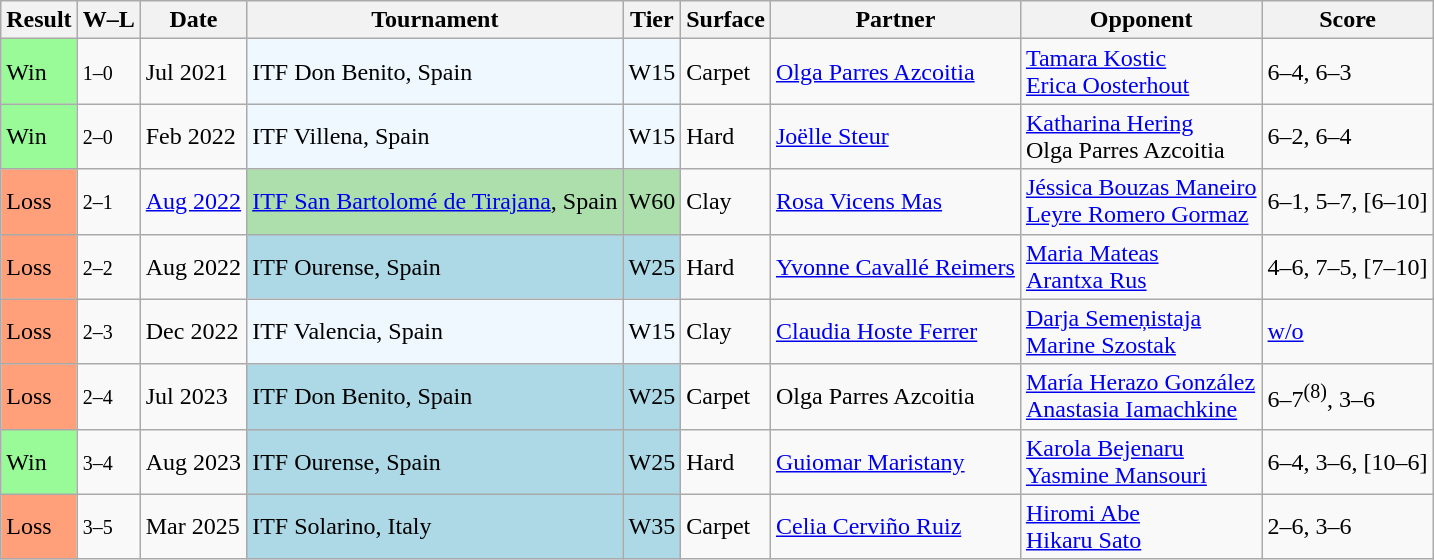<table class="sortable wikitable">
<tr>
<th>Result</th>
<th class="unsortable">W–L</th>
<th>Date</th>
<th>Tournament</th>
<th>Tier</th>
<th>Surface</th>
<th>Partner</th>
<th>Opponent</th>
<th class=unsortable>Score</th>
</tr>
<tr>
<td style="background:#98fb98;">Win</td>
<td><small>1–0</small></td>
<td>Jul 2021</td>
<td style="background:#f0f8ff;">ITF Don Benito, Spain</td>
<td style="background:#f0f8ff;">W15</td>
<td>Carpet</td>
<td> <a href='#'>Olga Parres Azcoitia</a></td>
<td> <a href='#'>Tamara Kostic</a> <br>  <a href='#'>Erica Oosterhout</a></td>
<td>6–4, 6–3</td>
</tr>
<tr>
<td style="background:#98fb98;">Win</td>
<td><small>2–0</small></td>
<td>Feb 2022</td>
<td style="background:#f0f8ff;">ITF Villena, Spain</td>
<td style="background:#f0f8ff;">W15</td>
<td>Hard</td>
<td> <a href='#'>Joëlle Steur</a></td>
<td> <a href='#'>Katharina Hering</a> <br>  Olga Parres Azcoitia</td>
<td>6–2, 6–4</td>
</tr>
<tr>
<td style="background:#ffa07a;">Loss</td>
<td><small>2–1</small></td>
<td><a href='#'>Aug 2022</a></td>
<td style="background:#addfad;"><a href='#'>ITF San Bartolomé de Tirajana</a>, Spain</td>
<td style="background:#addfad;">W60</td>
<td>Clay</td>
<td> <a href='#'>Rosa Vicens Mas</a></td>
<td> <a href='#'>Jéssica Bouzas Maneiro</a> <br>  <a href='#'>Leyre Romero Gormaz</a></td>
<td>6–1, 5–7, [6–10]</td>
</tr>
<tr>
<td style="background:#ffa07a;">Loss</td>
<td><small>2–2</small></td>
<td>Aug 2022</td>
<td style="background:lightblue;">ITF Ourense, Spain</td>
<td style="background:lightblue;">W25</td>
<td>Hard</td>
<td> <a href='#'>Yvonne Cavallé Reimers</a></td>
<td> <a href='#'>Maria Mateas</a> <br>  <a href='#'>Arantxa Rus</a></td>
<td>4–6, 7–5, [7–10]</td>
</tr>
<tr>
<td style="background:#ffa07a;">Loss</td>
<td><small>2–3</small></td>
<td>Dec 2022</td>
<td style="background:#f0f8ff;">ITF Valencia, Spain</td>
<td style="background:#f0f8ff;">W15</td>
<td>Clay</td>
<td> <a href='#'>Claudia Hoste Ferrer</a></td>
<td> <a href='#'>Darja Semeņistaja</a> <br>  <a href='#'>Marine Szostak</a></td>
<td><a href='#'>w/o</a></td>
</tr>
<tr>
<td style="background:#ffa07a;">Loss</td>
<td><small>2–4</small></td>
<td>Jul 2023</td>
<td style="background:lightblue;">ITF Don Benito, Spain</td>
<td style="background:lightblue;">W25</td>
<td>Carpet</td>
<td> Olga Parres Azcoitia</td>
<td> <a href='#'>María Herazo González</a> <br>  <a href='#'>Anastasia Iamachkine</a></td>
<td>6–7<sup>(8)</sup>, 3–6</td>
</tr>
<tr>
<td style="background:#98fb98;">Win</td>
<td><small>3–4</small></td>
<td>Aug 2023</td>
<td style="background:lightblue;">ITF Ourense, Spain</td>
<td style="background:lightblue;">W25</td>
<td>Hard</td>
<td> <a href='#'>Guiomar Maristany</a></td>
<td> <a href='#'>Karola Bejenaru</a> <br>  <a href='#'>Yasmine Mansouri</a></td>
<td>6–4, 3–6, [10–6]</td>
</tr>
<tr>
<td style="background:#ffa07a;">Loss</td>
<td><small>3–5</small></td>
<td>Mar 2025</td>
<td style="background:lightblue;">ITF Solarino, Italy</td>
<td style="background:lightblue;">W35</td>
<td>Carpet</td>
<td> <a href='#'>Celia Cerviño Ruiz</a></td>
<td> <a href='#'>Hiromi Abe</a> <br>  <a href='#'>Hikaru Sato</a></td>
<td>2–6, 3–6</td>
</tr>
</table>
